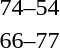<table style="text-align:center">
<tr>
<th width=200></th>
<th width=100></th>
<th width=200></th>
</tr>
<tr>
<td align=right><strong> </strong></td>
<td align=center>74–54</td>
<td align=left></td>
</tr>
<tr>
<td align=right></td>
<td align=center>66–77</td>
<td align=left><strong></strong></td>
</tr>
</table>
